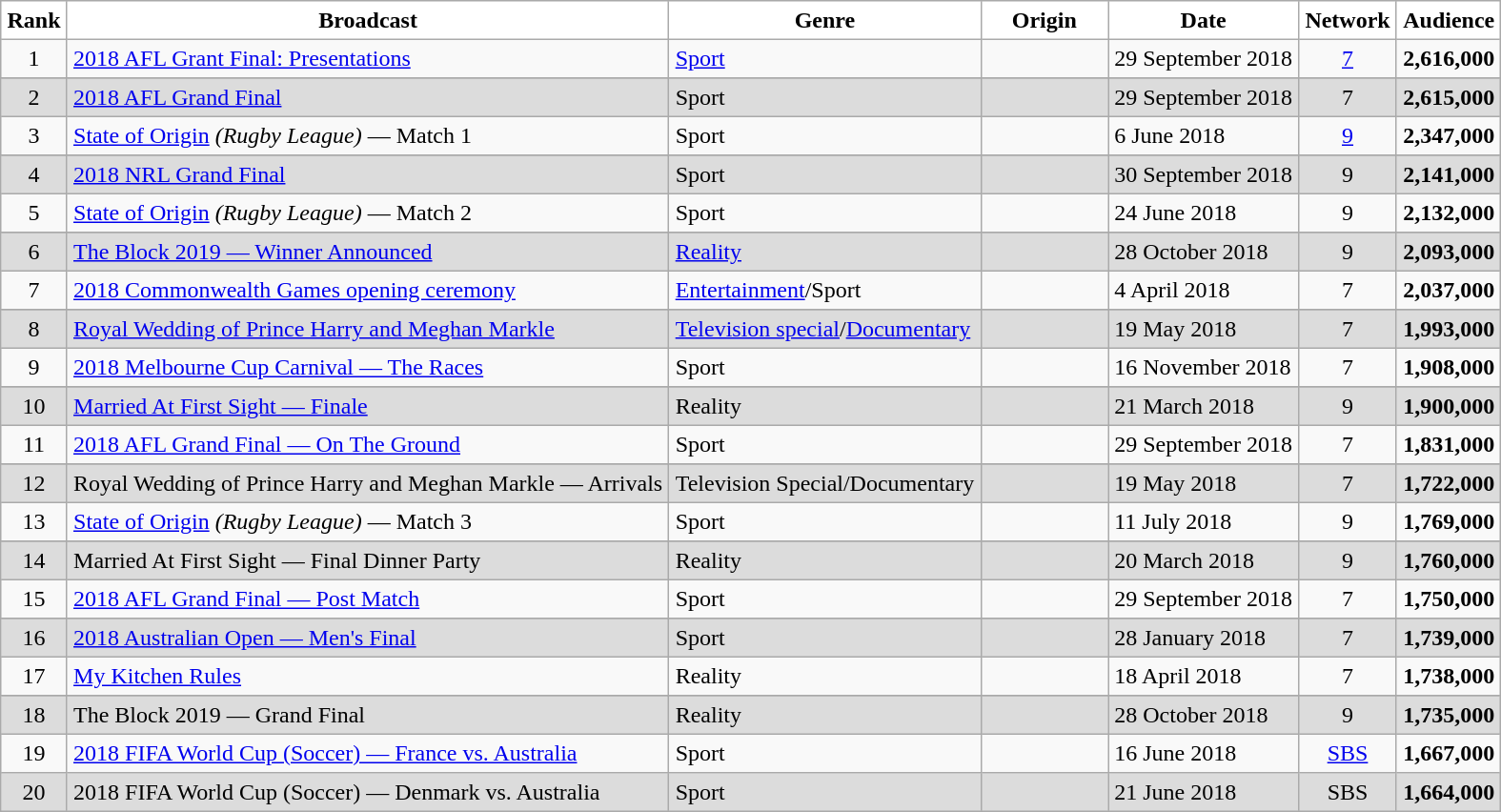<table border="1" cellpadding="4" cel lspacing="0" style="border:1px solid #aaa; border-collapse:collapse">
<tr bgcolor="white">
<th><strong>Rank</strong></th>
<th><strong>Broadcast</strong></th>
<th><strong>Genre</strong></th>
<th><strong>Origin</strong></th>
<th><strong>Date</strong></th>
<th><strong>Network</strong></th>
<th><strong>Audience</strong></th>
</tr>
<tr bgcolor="#f9f9f9">
<td align="center">1</td>
<td><a href='#'>2018 AFL Grant Final: Presentations</a></td>
<td><a href='#'>Sport</a></td>
<td style="width: 60pt;" align="center"></td>
<td>29 September 2018</td>
<td align="center"><a href='#'>7</a></td>
<th>2,616,000</th>
</tr>
<tr>
</tr>
<tr bgcolor=gainsboro>
<td align="center">2</td>
<td><a href='#'>2018 AFL Grand Final</a></td>
<td>Sport</td>
<td align="center"></td>
<td>29 September 2018</td>
<td align="center">7</td>
<th>2,615,000</th>
</tr>
<tr bgcolor="#f9f9f9">
<td align="center">3</td>
<td><a href='#'>State of Origin</a> <em>(Rugby League)</em> — Match 1</td>
<td>Sport</td>
<td align="center"></td>
<td>6 June 2018</td>
<td align="center"><a href='#'>9</a></td>
<th>2,347,000</th>
</tr>
<tr>
</tr>
<tr bgcolor=gainsboro>
<td align="center">4</td>
<td><a href='#'>2018 NRL Grand Final</a></td>
<td>Sport</td>
<td align="center"></td>
<td>30 September 2018</td>
<td align="center">9</td>
<th>2,141,000</th>
</tr>
<tr bgcolor="#f9f9f9">
<td align="center">5</td>
<td><a href='#'>State of Origin</a> <em>(Rugby League)</em> — Match 2</td>
<td>Sport</td>
<td align="center"></td>
<td>24 June 2018</td>
<td align="center">9</td>
<th>2,132,000</th>
</tr>
<tr>
</tr>
<tr bgcolor=gainsboro>
<td align="center">6</td>
<td><a href='#'>The Block 2019 — Winner Announced</a></td>
<td><a href='#'>Reality</a></td>
<td align="center"></td>
<td>28 October 2018</td>
<td align="center">9</td>
<th>2,093,000</th>
</tr>
<tr bgcolor="#f9f9f9">
<td align="center">7</td>
<td><a href='#'>2018 Commonwealth Games opening ceremony</a></td>
<td><a href='#'>Entertainment</a>/Sport</td>
<td align="center"></td>
<td>4 April 2018</td>
<td align="center">7</td>
<th>2,037,000</th>
</tr>
<tr>
</tr>
<tr bgcolor=gainsboro>
<td align="center">8</td>
<td><a href='#'>Royal Wedding of Prince Harry and Meghan Markle</a></td>
<td><a href='#'>Television special</a>/<a href='#'>Documentary</a></td>
<td align="center"></td>
<td>19 May 2018</td>
<td align="center">7</td>
<th>1,993,000</th>
</tr>
<tr bgcolor="#f9f9f9">
<td align="center">9</td>
<td><a href='#'>2018 Melbourne Cup Carnival — The Races</a></td>
<td>Sport</td>
<td align="center"></td>
<td>16 November 2018</td>
<td align="center">7</td>
<th>1,908,000</th>
</tr>
<tr>
</tr>
<tr bgcolor=gainsboro>
<td align="center">10</td>
<td><a href='#'>Married At First Sight — Finale</a></td>
<td>Reality</td>
<td align="center"></td>
<td>21 March 2018</td>
<td align="center">9</td>
<th>1,900,000</th>
</tr>
<tr bgcolor="#f9f9f9">
<td align="center">11</td>
<td><a href='#'>2018 AFL Grand Final — On The Ground</a></td>
<td>Sport</td>
<td align="center"></td>
<td>29 September 2018</td>
<td align="center">7</td>
<th>1,831,000</th>
</tr>
<tr>
</tr>
<tr bgcolor=gainsboro>
<td align="center">12</td>
<td>Royal Wedding of Prince Harry and Meghan Markle — Arrivals</td>
<td>Television Special/Documentary</td>
<td align="center"></td>
<td>19 May 2018</td>
<td align="center">7</td>
<th>1,722,000</th>
</tr>
<tr bgcolor="#f9f9f9">
<td align="center">13</td>
<td><a href='#'>State of Origin</a> <em>(Rugby League)</em> — Match 3</td>
<td>Sport</td>
<td align="center"></td>
<td>11 July 2018</td>
<td align="center">9</td>
<th>1,769,000</th>
</tr>
<tr>
</tr>
<tr bgcolor=gainsboro>
<td align="center">14</td>
<td>Married At First Sight — Final Dinner Party</td>
<td>Reality</td>
<td align="center"></td>
<td>20 March 2018</td>
<td align="center">9</td>
<th>1,760,000</th>
</tr>
<tr bgcolor="#f9f9f9">
<td align="center">15</td>
<td><a href='#'>2018 AFL Grand Final — Post Match</a></td>
<td>Sport</td>
<td align="center"></td>
<td>29 September 2018</td>
<td align="center">7</td>
<th>1,750,000</th>
</tr>
<tr>
</tr>
<tr bgcolor=gainsboro>
<td align="center">16</td>
<td><a href='#'>2018 Australian Open — Men's Final</a></td>
<td>Sport</td>
<td align="center"></td>
<td>28 January 2018</td>
<td align="center">7</td>
<th>1,739,000</th>
</tr>
<tr bgcolor="#f9f9f9">
<td align="center">17</td>
<td><a href='#'>My Kitchen Rules</a></td>
<td>Reality</td>
<td align="center"></td>
<td>18 April 2018</td>
<td align="center">7</td>
<th>1,738,000</th>
</tr>
<tr>
</tr>
<tr bgcolor=gainsboro>
<td align="center">18</td>
<td>The Block 2019 — Grand Final</td>
<td>Reality</td>
<td align="center"></td>
<td>28 October 2018</td>
<td align="center">9</td>
<th>1,735,000</th>
</tr>
<tr bgcolor="#f9f9f9">
<td align="center">19</td>
<td><a href='#'>2018 FIFA World Cup (Soccer) — France vs. Australia</a></td>
<td>Sport</td>
<td align="center"></td>
<td>16 June 2018</td>
<td align="center"><a href='#'>SBS</a></td>
<th>1,667,000</th>
</tr>
<tr bgcolor=gainsboro>
<td align="center">20</td>
<td>2018 FIFA World Cup (Soccer) — Denmark vs. Australia</td>
<td>Sport</td>
<td align="center"></td>
<td>21 June 2018</td>
<td align="center">SBS</td>
<th>1,664,000</th>
</tr>
</table>
